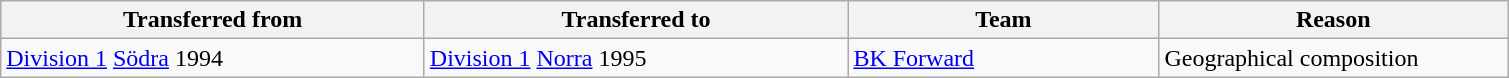<table class="wikitable" style="text-align: left">
<tr>
<th style="width: 275px;">Transferred from</th>
<th style="width: 275px;">Transferred to</th>
<th style="width: 200px;">Team</th>
<th style="width: 225px;">Reason</th>
</tr>
<tr>
<td><a href='#'>Division 1</a> <a href='#'>Södra</a> 1994</td>
<td><a href='#'>Division 1</a> <a href='#'>Norra</a> 1995</td>
<td><a href='#'>BK Forward</a></td>
<td>Geographical composition</td>
</tr>
</table>
